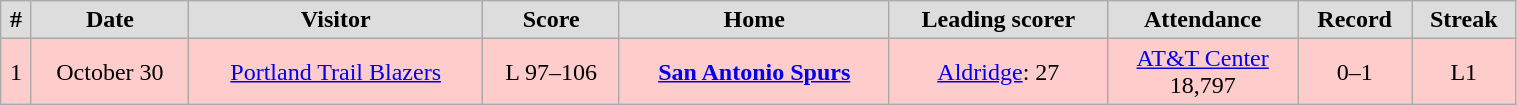<table class="wikitable" width="80%">
<tr align="center"  bgcolor="#dddddd">
<td><strong>#</strong></td>
<td><strong>Date</strong></td>
<td><strong>Visitor</strong></td>
<td><strong>Score</strong></td>
<td><strong>Home</strong></td>
<td><strong>Leading scorer</strong></td>
<td><strong>Attendance</strong></td>
<td><strong>Record</strong></td>
<td><strong>Streak</strong></td>
</tr>
<tr align="center" bgcolor="#ffcccc">
<td>1</td>
<td>October 30</td>
<td><a href='#'>Portland Trail Blazers</a></td>
<td>L 97–106</td>
<td><strong><a href='#'>San Antonio Spurs</a></strong></td>
<td><a href='#'>Aldridge</a>: 27</td>
<td><a href='#'>AT&T Center</a><br>18,797</td>
<td>0–1</td>
<td>L1</td>
</tr>
</table>
